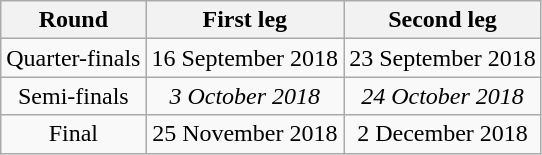<table class="wikitable" style="text-align:center">
<tr>
<th>Round</th>
<th>First leg</th>
<th>Second leg</th>
</tr>
<tr>
<td>Quarter-finals</td>
<td>16 September 2018</td>
<td>23 September 2018</td>
</tr>
<tr>
<td>Semi-finals</td>
<td><em>3 October 2018</em></td>
<td><em>24 October 2018</em></td>
</tr>
<tr>
<td>Final</td>
<td>25 November 2018</td>
<td>2 December 2018</td>
</tr>
</table>
